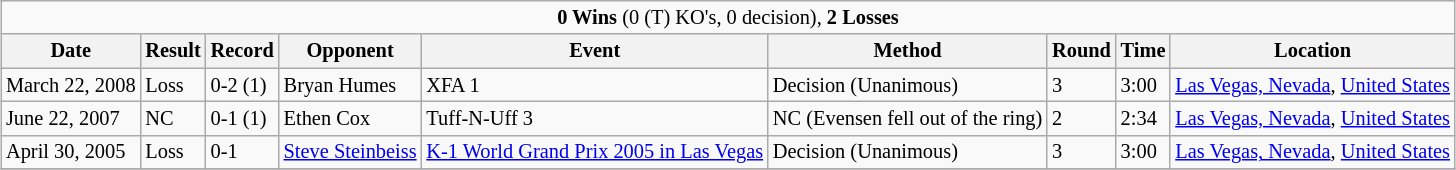<table class="wikitable" style="margin:0.5em auto; font-size:85%">
<tr>
<td style="text-align: center" colspan=9><strong>0 Wins</strong> (0 (T) KO's, 0 decision), <strong>2 Losses</strong></td>
</tr>
<tr>
<th>Date</th>
<th>Result</th>
<th>Record</th>
<th>Opponent</th>
<th>Event</th>
<th>Method</th>
<th>Round</th>
<th>Time</th>
<th>Location</th>
</tr>
<tr>
<td>March 22, 2008</td>
<td>Loss</td>
<td>0-2 (1)</td>
<td> Bryan Humes</td>
<td>XFA 1</td>
<td>Decision (Unanimous)</td>
<td>3</td>
<td>3:00</td>
<td><a href='#'>Las Vegas, Nevada</a>, <a href='#'>United States</a></td>
</tr>
<tr>
<td>June 22, 2007</td>
<td>NC</td>
<td>0-1 (1)</td>
<td> Ethen Cox</td>
<td>Tuff-N-Uff 3</td>
<td>NC (Evensen fell out of the ring)</td>
<td>2</td>
<td>2:34</td>
<td><a href='#'>Las Vegas, Nevada</a>, <a href='#'>United States</a></td>
</tr>
<tr>
<td>April 30, 2005</td>
<td>Loss</td>
<td>0-1</td>
<td> <a href='#'>Steve Steinbeiss</a></td>
<td><a href='#'>K-1 World Grand Prix 2005 in Las Vegas</a></td>
<td>Decision (Unanimous)</td>
<td>3</td>
<td>3:00</td>
<td><a href='#'>Las Vegas, Nevada</a>, <a href='#'>United States</a></td>
</tr>
<tr>
</tr>
</table>
